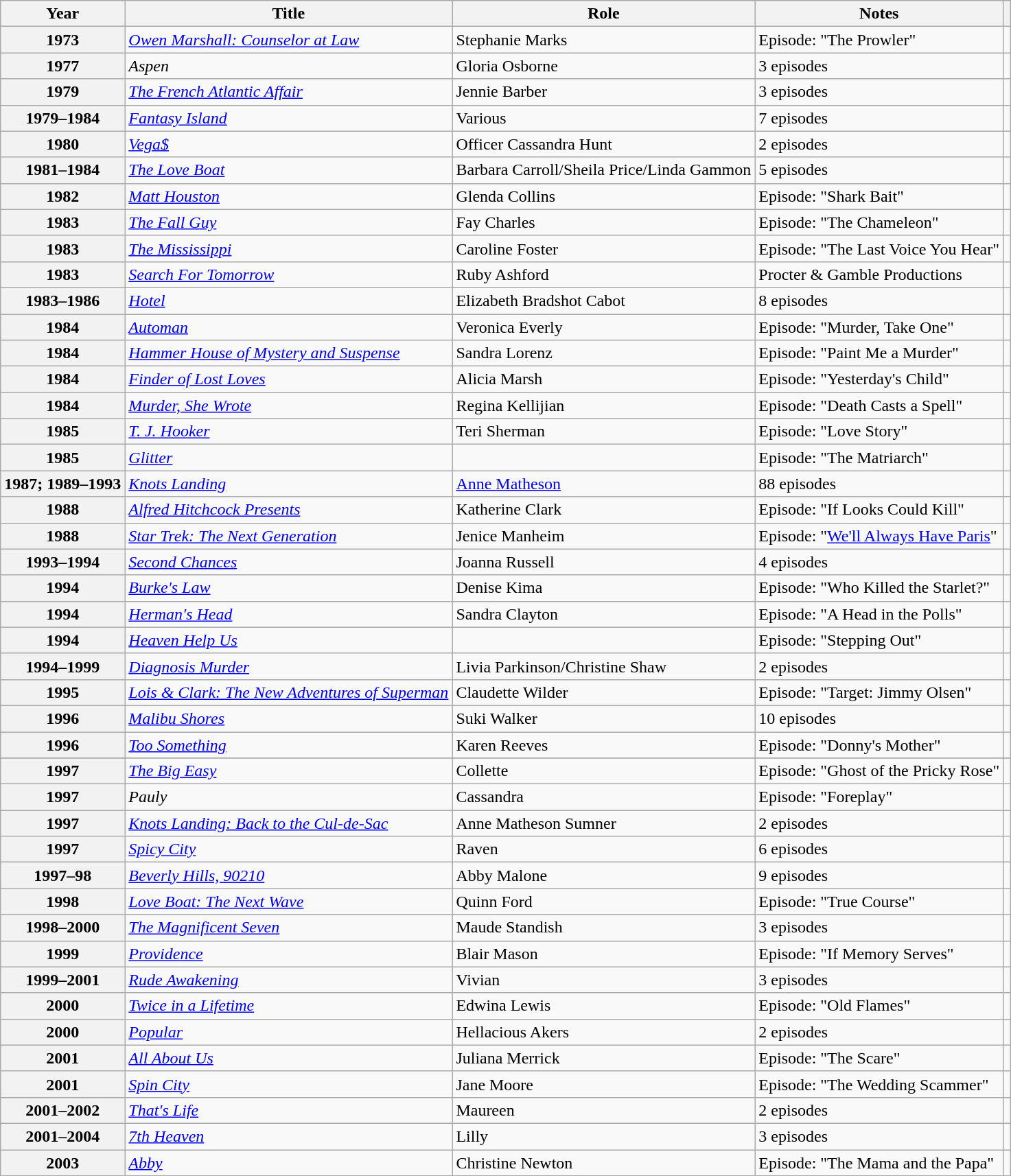<table class="wikitable plainrowheaders sortable" style="margin-right: 0;">
<tr>
<th scope="col">Year</th>
<th scope="col">Title</th>
<th scope="col">Role</th>
<th scope="col" class="unsortable">Notes</th>
<th scope="col" class="unsortable"></th>
</tr>
<tr>
<th scope="row">1973</th>
<td><em><a href='#'>Owen Marshall: Counselor at Law</a></em></td>
<td>Stephanie Marks</td>
<td>Episode: "The Prowler"</td>
<td align=center></td>
</tr>
<tr>
<th scope="row">1977</th>
<td><em>Aspen</em></td>
<td>Gloria Osborne</td>
<td>3 episodes</td>
<td align=center></td>
</tr>
<tr>
<th scope="row">1979</th>
<td><em><a href='#'>The French Atlantic Affair</a></em></td>
<td>Jennie Barber</td>
<td>3 episodes</td>
<td align=center></td>
</tr>
<tr>
<th scope="row">1979–1984</th>
<td><em><a href='#'>Fantasy Island</a></em></td>
<td>Various</td>
<td>7 episodes</td>
<td align=center></td>
</tr>
<tr>
<th scope="row">1980</th>
<td><em><a href='#'>Vega$</a></em></td>
<td>Officer Cassandra Hunt</td>
<td>2 episodes</td>
<td align=center></td>
</tr>
<tr>
<th scope="row">1981–1984</th>
<td><em><a href='#'>The Love Boat</a></em></td>
<td>Barbara Carroll/Sheila Price/Linda Gammon</td>
<td>5 episodes</td>
<td align=center></td>
</tr>
<tr>
<th scope="row">1982</th>
<td><em><a href='#'>Matt Houston</a></em></td>
<td>Glenda Collins</td>
<td>Episode: "Shark Bait"</td>
<td align=center></td>
</tr>
<tr>
<th scope="row">1983</th>
<td><em><a href='#'>The Fall Guy</a></em></td>
<td>Fay Charles</td>
<td>Episode: "The Chameleon"</td>
<td align=center></td>
</tr>
<tr>
<th scope="row">1983</th>
<td><em><a href='#'>The Mississippi</a></em></td>
<td>Caroline Foster</td>
<td>Episode: "The Last Voice You Hear"</td>
<td align=center></td>
</tr>
<tr>
<th scope="row">1983</th>
<td><em><a href='#'>Search For Tomorrow</a></em></td>
<td>Ruby Ashford</td>
<td>Procter & Gamble Productions</td>
<td align=center></td>
</tr>
<tr>
<th scope="row">1983–1986</th>
<td><em><a href='#'>Hotel</a></em></td>
<td>Elizabeth Bradshot Cabot</td>
<td>8 episodes</td>
<td align=center></td>
</tr>
<tr>
<th scope="row">1984</th>
<td><em><a href='#'>Automan</a></em></td>
<td>Veronica Everly</td>
<td>Episode: "Murder, Take One"</td>
<td align=center></td>
</tr>
<tr>
<th scope="row">1984</th>
<td><em><a href='#'>Hammer House of Mystery and Suspense</a></em></td>
<td>Sandra Lorenz</td>
<td>Episode: "Paint Me a Murder"</td>
<td align=center></td>
</tr>
<tr>
<th scope="row">1984</th>
<td><em><a href='#'>Finder of Lost Loves</a></em></td>
<td>Alicia Marsh</td>
<td>Episode: "Yesterday's Child"</td>
<td align=center></td>
</tr>
<tr>
<th scope="row">1984</th>
<td><em><a href='#'>Murder, She Wrote</a></em></td>
<td>Regina Kellijian</td>
<td>Episode: "Death Casts a Spell"</td>
<td align=center></td>
</tr>
<tr>
<th scope="row">1985</th>
<td><em><a href='#'>T. J. Hooker</a></em></td>
<td>Teri Sherman</td>
<td>Episode: "Love Story"</td>
<td align=center></td>
</tr>
<tr>
<th scope="row">1985</th>
<td><em><a href='#'>Glitter</a></em></td>
<td></td>
<td>Episode: "The Matriarch"</td>
<td align=center></td>
</tr>
<tr>
<th scope="row">1987; 1989–1993</th>
<td><em><a href='#'>Knots Landing</a></em></td>
<td><a href='#'>Anne Matheson</a></td>
<td>88 episodes</td>
<td align=center></td>
</tr>
<tr>
<th scope="row">1988</th>
<td><em><a href='#'>Alfred Hitchcock Presents</a></em></td>
<td>Katherine Clark</td>
<td>Episode: "If Looks Could Kill"</td>
<td align=center></td>
</tr>
<tr>
<th scope="row">1988</th>
<td><em><a href='#'>Star Trek: The Next Generation</a></em></td>
<td>Jenice Manheim</td>
<td>Episode: "<a href='#'>We'll Always Have Paris</a>"</td>
<td align=center></td>
</tr>
<tr>
<th scope="row">1993–1994</th>
<td><em><a href='#'>Second Chances</a></em></td>
<td>Joanna Russell</td>
<td>4 episodes</td>
<td align=center></td>
</tr>
<tr>
<th scope="row">1994</th>
<td><em><a href='#'>Burke's Law</a></em></td>
<td>Denise Kima</td>
<td>Episode: "Who Killed the Starlet?"</td>
<td align=center></td>
</tr>
<tr>
<th scope="row">1994</th>
<td><em><a href='#'>Herman's Head</a></em></td>
<td>Sandra Clayton</td>
<td>Episode: "A Head in the Polls"</td>
<td align=center></td>
</tr>
<tr>
<th scope="row">1994</th>
<td><em><a href='#'>Heaven Help Us</a></em></td>
<td></td>
<td>Episode: "Stepping Out"</td>
<td align=center></td>
</tr>
<tr>
<th scope="row">1994–1999</th>
<td><em><a href='#'>Diagnosis Murder</a></em></td>
<td>Livia Parkinson/Christine Shaw</td>
<td>2 episodes</td>
<td align=center></td>
</tr>
<tr>
<th scope="row">1995</th>
<td><em><a href='#'>Lois & Clark: The New Adventures of Superman</a></em></td>
<td>Claudette Wilder</td>
<td>Episode: "Target: Jimmy Olsen"</td>
<td align=center></td>
</tr>
<tr>
<th scope="row">1996</th>
<td><em><a href='#'>Malibu Shores</a></em></td>
<td>Suki Walker</td>
<td>10 episodes</td>
<td align=center></td>
</tr>
<tr>
<th scope="row">1996</th>
<td><em><a href='#'>Too Something</a></em></td>
<td>Karen Reeves</td>
<td>Episode: "Donny's Mother"</td>
<td align=center></td>
</tr>
<tr>
</tr>
<tr>
<th scope="row">1997</th>
<td><em><a href='#'>The Big Easy</a></em></td>
<td>Collette</td>
<td>Episode: "Ghost of the Pricky Rose"</td>
<td align=center></td>
</tr>
<tr>
<th scope="row">1997</th>
<td><em>Pauly</em></td>
<td>Cassandra</td>
<td>Episode: "Foreplay"</td>
<td align=center></td>
</tr>
<tr>
<th scope="row">1997</th>
<td><em><a href='#'>Knots Landing: Back to the Cul-de-Sac</a></em></td>
<td>Anne Matheson Sumner</td>
<td>2 episodes</td>
<td align=center></td>
</tr>
<tr>
<th scope="row">1997</th>
<td><em><a href='#'>Spicy City</a></em></td>
<td>Raven</td>
<td>6 episodes</td>
<td align=center></td>
</tr>
<tr>
<th scope="row">1997–98</th>
<td><em><a href='#'>Beverly Hills, 90210</a></em></td>
<td>Abby Malone</td>
<td>9 episodes</td>
<td align=center></td>
</tr>
<tr>
<th scope="row">1998</th>
<td><em><a href='#'>Love Boat: The Next Wave</a></em></td>
<td>Quinn Ford</td>
<td>Episode: "True Course"</td>
<td align=center></td>
</tr>
<tr>
<th scope="row">1998–2000</th>
<td><em><a href='#'>The Magnificent Seven</a></em></td>
<td>Maude Standish</td>
<td>3 episodes</td>
<td align=center></td>
</tr>
<tr>
<th scope="row">1999</th>
<td><em><a href='#'>Providence</a></em></td>
<td>Blair Mason</td>
<td>Episode: "If Memory Serves"</td>
<td align=center></td>
</tr>
<tr>
<th scope="row">1999–2001</th>
<td><em><a href='#'>Rude Awakening</a></em></td>
<td>Vivian</td>
<td>3 episodes</td>
<td align=center></td>
</tr>
<tr>
<th scope="row">2000</th>
<td><em><a href='#'>Twice in a Lifetime</a></em></td>
<td>Edwina Lewis</td>
<td>Episode: "Old Flames"</td>
<td align=center></td>
</tr>
<tr>
<th scope="row">2000</th>
<td><em><a href='#'>Popular</a></em></td>
<td>Hellacious Akers</td>
<td>2 episodes</td>
<td align=center></td>
</tr>
<tr>
<th scope="row">2001</th>
<td><em><a href='#'>All About Us</a></em></td>
<td>Juliana Merrick</td>
<td>Episode: "The Scare"</td>
<td align=center></td>
</tr>
<tr>
<th scope="row">2001</th>
<td><em><a href='#'>Spin City</a></em></td>
<td>Jane Moore</td>
<td>Episode: "The Wedding Scammer"</td>
<td align=center></td>
</tr>
<tr>
<th scope="row">2001–2002</th>
<td><em><a href='#'>That's Life</a></em></td>
<td>Maureen</td>
<td>2 episodes</td>
<td align=center></td>
</tr>
<tr>
<th scope="row">2001–2004</th>
<td><em><a href='#'>7th Heaven</a></em></td>
<td>Lilly</td>
<td>3 episodes</td>
<td align=center></td>
</tr>
<tr>
<th scope="row">2003</th>
<td><em><a href='#'>Abby</a></em></td>
<td>Christine Newton</td>
<td>Episode: "The Mama and the Papa"</td>
<td align=center></td>
</tr>
<tr>
</tr>
</table>
